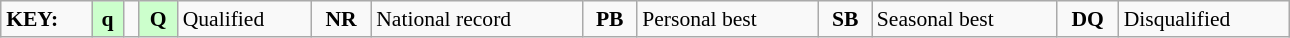<table class="wikitable" style="margin:0.5em auto; font-size:90%;position:relative;" width=68%>
<tr>
<td><strong>KEY:</strong></td>
<td bgcolor=ccffcc align=center><strong>q</strong></td>
<td></td>
<td bgcolor=ccffcc align=center><strong>Q</strong></td>
<td>Qualified</td>
<td align=center><strong>NR</strong></td>
<td>National record</td>
<td align=center><strong>PB</strong></td>
<td>Personal best</td>
<td align=center><strong>SB</strong></td>
<td>Seasonal best</td>
<td align=center><strong>DQ</strong></td>
<td>Disqualified</td>
</tr>
</table>
